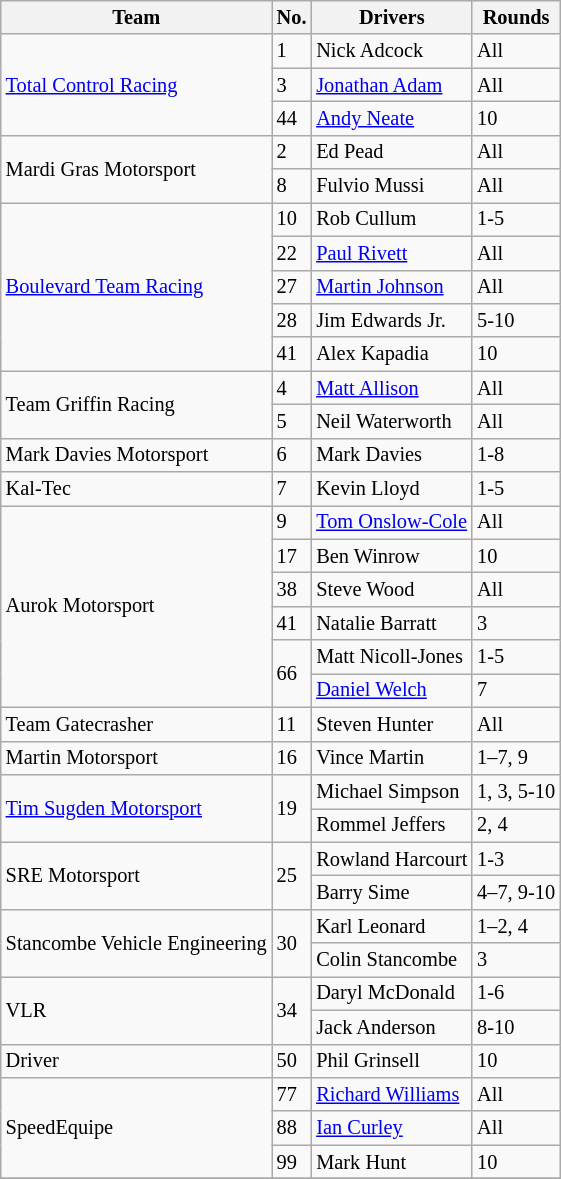<table class="wikitable" style="font-size: 85%;">
<tr>
<th>Team</th>
<th>No.</th>
<th>Drivers</th>
<th>Rounds</th>
</tr>
<tr>
<td rowspan=3><a href='#'>Total Control Racing</a></td>
<td>1</td>
<td> Nick Adcock</td>
<td>All</td>
</tr>
<tr>
<td>3</td>
<td> <a href='#'>Jonathan Adam</a></td>
<td>All</td>
</tr>
<tr>
<td>44</td>
<td> <a href='#'>Andy Neate</a></td>
<td>10</td>
</tr>
<tr>
<td rowspan=2>Mardi Gras Motorsport</td>
<td>2</td>
<td> Ed Pead</td>
<td>All</td>
</tr>
<tr>
<td>8</td>
<td> Fulvio Mussi</td>
<td>All</td>
</tr>
<tr>
<td rowspan=5><a href='#'>Boulevard Team Racing</a></td>
<td>10</td>
<td> Rob Cullum</td>
<td>1-5</td>
</tr>
<tr>
<td>22</td>
<td> <a href='#'>Paul Rivett</a></td>
<td>All</td>
</tr>
<tr>
<td>27</td>
<td> <a href='#'>Martin Johnson</a></td>
<td>All</td>
</tr>
<tr>
<td>28</td>
<td> Jim Edwards Jr.</td>
<td>5-10</td>
</tr>
<tr>
<td>41</td>
<td> Alex Kapadia</td>
<td>10</td>
</tr>
<tr>
<td rowspan=2>Team Griffin Racing</td>
<td>4</td>
<td> <a href='#'>Matt Allison</a></td>
<td>All</td>
</tr>
<tr>
<td>5</td>
<td> Neil Waterworth</td>
<td>All</td>
</tr>
<tr>
<td>Mark Davies Motorsport</td>
<td>6</td>
<td> Mark Davies</td>
<td>1-8</td>
</tr>
<tr>
<td>Kal-Tec</td>
<td>7</td>
<td> Kevin Lloyd</td>
<td>1-5</td>
</tr>
<tr>
<td rowspan=6>Aurok Motorsport</td>
<td>9</td>
<td> <a href='#'>Tom Onslow-Cole</a></td>
<td>All</td>
</tr>
<tr>
<td>17</td>
<td> Ben Winrow</td>
<td>10</td>
</tr>
<tr>
<td>38</td>
<td> Steve Wood</td>
<td>All</td>
</tr>
<tr>
<td>41</td>
<td> Natalie Barratt</td>
<td>3</td>
</tr>
<tr>
<td rowspan=2>66</td>
<td> Matt Nicoll-Jones</td>
<td>1-5</td>
</tr>
<tr>
<td> <a href='#'>Daniel Welch</a></td>
<td>7</td>
</tr>
<tr>
<td>Team Gatecrasher</td>
<td>11</td>
<td> Steven Hunter</td>
<td>All</td>
</tr>
<tr>
<td>Martin Motorsport</td>
<td>16</td>
<td> Vince Martin</td>
<td>1–7, 9</td>
</tr>
<tr>
<td rowspan=2><a href='#'>Tim Sugden Motorsport</a></td>
<td rowspan=2>19</td>
<td> Michael Simpson</td>
<td>1, 3, 5-10</td>
</tr>
<tr>
<td> Rommel Jeffers</td>
<td>2, 4</td>
</tr>
<tr>
<td rowspan=2>SRE Motorsport</td>
<td rowspan=2>25</td>
<td> Rowland Harcourt</td>
<td>1-3</td>
</tr>
<tr>
<td> Barry Sime</td>
<td>4–7, 9-10</td>
</tr>
<tr>
<td rowspan=2>Stancombe Vehicle Engineering</td>
<td rowspan=2>30</td>
<td> Karl Leonard</td>
<td>1–2, 4</td>
</tr>
<tr>
<td> Colin Stancombe</td>
<td>3</td>
</tr>
<tr>
<td rowspan=2>VLR</td>
<td rowspan=2>34</td>
<td> Daryl McDonald</td>
<td>1-6</td>
</tr>
<tr>
<td> Jack Anderson</td>
<td>8-10</td>
</tr>
<tr>
<td>Driver</td>
<td>50</td>
<td> Phil Grinsell</td>
<td>10</td>
</tr>
<tr>
<td rowspan=3>SpeedEquipe</td>
<td>77</td>
<td> <a href='#'>Richard Williams</a></td>
<td>All</td>
</tr>
<tr>
<td>88</td>
<td> <a href='#'>Ian Curley</a></td>
<td>All</td>
</tr>
<tr>
<td>99</td>
<td> Mark Hunt</td>
<td>10</td>
</tr>
<tr>
</tr>
</table>
